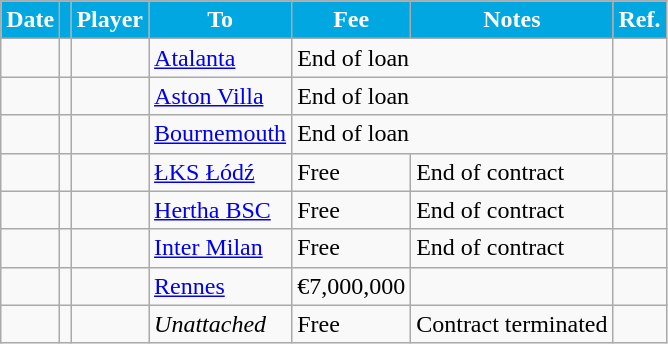<table class="wikitable plainrowheaders">
<tr>
<th style="background:#00a7e1; color:white; text-align:center;">Date</th>
<th style="background:#00a7e1; color:white; text-align:center;"></th>
<th style="background:#00a7e1; color:white; text-align:center;">Player</th>
<th style="background:#00a7e1; color:white; text-align:center;">To</th>
<th style="background:#00a7e1; color:white; text-align:center;">Fee</th>
<th style="background:#00a7e1; color:white; text-align:center;">Notes</th>
<th style="background:#00a7e1; color:white; text-align:center;">Ref.</th>
</tr>
<tr>
<td></td>
<td align="center"></td>
<td></td>
<td> <a href='#'>Atalanta</a></td>
<td colspan="2">End of loan</td>
<td></td>
</tr>
<tr>
<td></td>
<td align="center"></td>
<td></td>
<td> <a href='#'>Aston Villa</a></td>
<td colspan="2">End of loan</td>
<td></td>
</tr>
<tr>
<td></td>
<td align="center"></td>
<td></td>
<td> <a href='#'>Bournemouth</a></td>
<td colspan="2">End of loan</td>
<td></td>
</tr>
<tr>
<td></td>
<td align="center"></td>
<td></td>
<td> <a href='#'>ŁKS Łódź</a></td>
<td>Free</td>
<td>End of contract</td>
<td></td>
</tr>
<tr>
<td></td>
<td align="center"></td>
<td></td>
<td> <a href='#'>Hertha BSC</a></td>
<td>Free</td>
<td>End of contract</td>
<td></td>
</tr>
<tr>
<td></td>
<td align="center"></td>
<td></td>
<td> <a href='#'>Inter Milan</a></td>
<td>Free</td>
<td>End of contract</td>
<td></td>
</tr>
<tr>
<td></td>
<td align="center"></td>
<td> </td>
<td> <a href='#'>Rennes</a></td>
<td>€7,000,000</td>
<td></td>
<td></td>
</tr>
<tr>
<td></td>
<td align="center"></td>
<td> </td>
<td><em>Unattached</em></td>
<td>Free</td>
<td>Contract terminated</td>
<td></td>
</tr>
</table>
